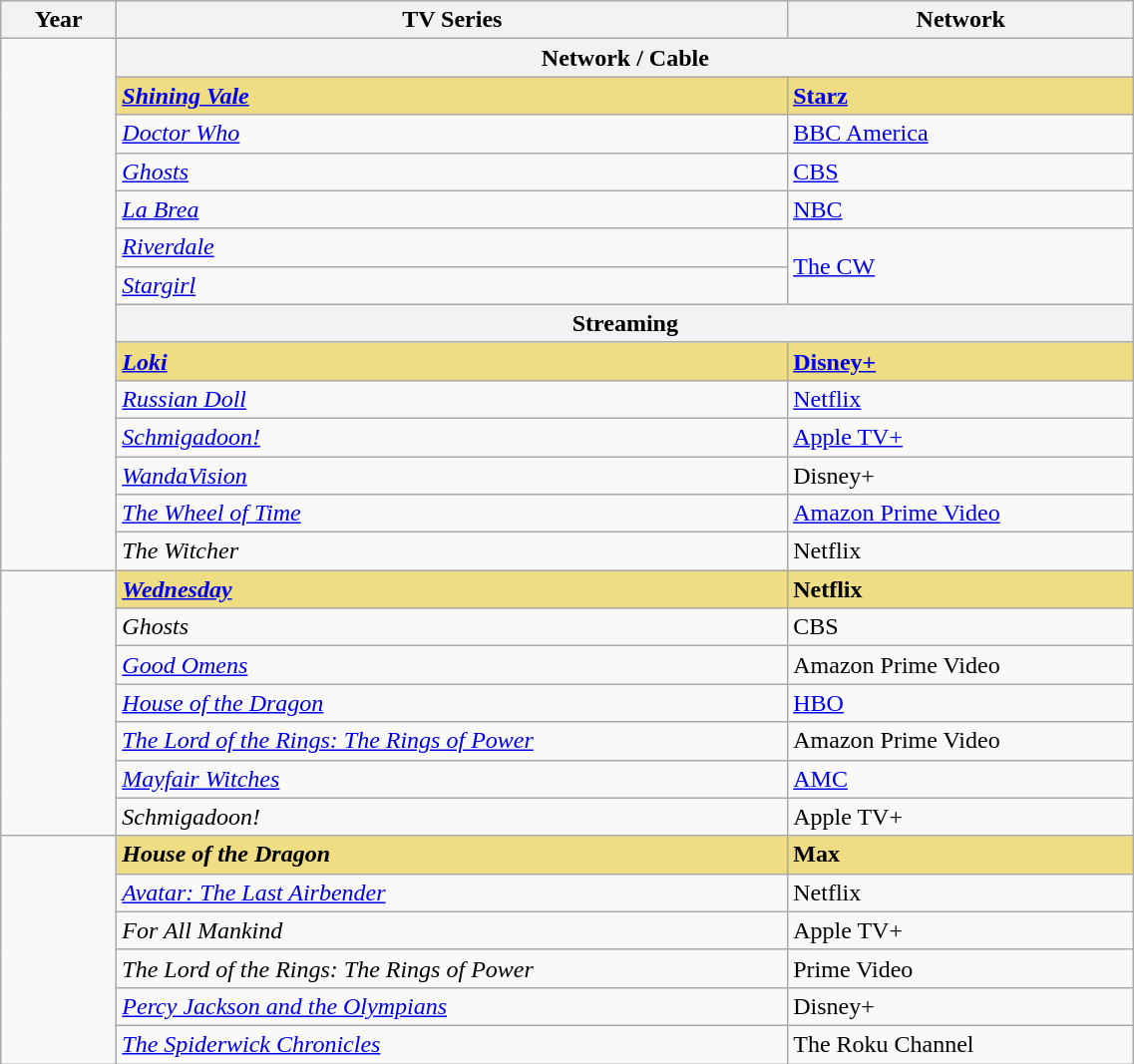<table class="wikitable" width="60%" align="centre">
<tr>
<th width="70px">Year</th>
<th>TV Series</th>
<th>Network</th>
</tr>
<tr>
<td rowspan="14"></td>
<th colspan="2">Network / Cable</th>
</tr>
<tr>
<td style="background:#EEDD82"><strong><em><a href='#'>Shining Vale</a></em></strong></td>
<td style="background:#EEDD82"><strong><a href='#'>Starz</a></strong></td>
</tr>
<tr>
<td><em><a href='#'>Doctor Who</a></em></td>
<td><a href='#'>BBC America</a></td>
</tr>
<tr>
<td><em><a href='#'>Ghosts</a></em></td>
<td><a href='#'>CBS</a></td>
</tr>
<tr>
<td><em><a href='#'>La Brea</a></em></td>
<td><a href='#'>NBC</a></td>
</tr>
<tr>
<td><em><a href='#'>Riverdale</a></em></td>
<td rowspan="2"><a href='#'>The CW</a></td>
</tr>
<tr>
<td><em><a href='#'>Stargirl</a></em></td>
</tr>
<tr>
<th colspan="2">Streaming</th>
</tr>
<tr>
<td style="background:#EEDD82"><strong><em><a href='#'>Loki</a></em></strong></td>
<td style="background:#EEDD82"><strong><a href='#'>Disney+</a></strong></td>
</tr>
<tr>
<td><em><a href='#'>Russian Doll</a></em></td>
<td><a href='#'>Netflix</a></td>
</tr>
<tr>
<td><em><a href='#'>Schmigadoon!</a></em></td>
<td><a href='#'>Apple TV+</a></td>
</tr>
<tr>
<td><em><a href='#'>WandaVision</a></em></td>
<td>Disney+</td>
</tr>
<tr>
<td><em><a href='#'>The Wheel of Time</a></em></td>
<td><a href='#'>Amazon Prime Video</a></td>
</tr>
<tr>
<td><em>The Witcher</em></td>
<td>Netflix</td>
</tr>
<tr>
<td rowspan="7"></td>
<td style="background:#EEDD82"><strong><em><a href='#'>Wednesday</a></em></strong></td>
<td style="background:#EEDD82"><strong>Netflix</strong></td>
</tr>
<tr>
<td><em>Ghosts</em></td>
<td>CBS</td>
</tr>
<tr>
<td><em><a href='#'>Good Omens</a></em></td>
<td>Amazon Prime Video</td>
</tr>
<tr>
<td><em><a href='#'>House of the Dragon</a></em></td>
<td><a href='#'>HBO</a></td>
</tr>
<tr>
<td><em><a href='#'>The Lord of the Rings: The Rings of Power</a></em></td>
<td>Amazon Prime Video</td>
</tr>
<tr>
<td><em><a href='#'>Mayfair Witches</a></em></td>
<td><a href='#'>AMC</a></td>
</tr>
<tr>
<td><em>Schmigadoon!</em></td>
<td>Apple TV+</td>
</tr>
<tr>
<td rowspan="6"></td>
<td style="background:#EEDD82"><strong><em>House of the Dragon</em></strong></td>
<td style="background:#EEDD82"><strong>Max</strong></td>
</tr>
<tr>
<td><em><a href='#'>Avatar: The Last Airbender</a></em></td>
<td>Netflix</td>
</tr>
<tr>
<td><em>For All Mankind</em></td>
<td>Apple TV+</td>
</tr>
<tr>
<td><em>The Lord of the Rings: The Rings of Power</em></td>
<td>Prime Video</td>
</tr>
<tr>
<td><em><a href='#'>Percy Jackson and the Olympians</a></em></td>
<td>Disney+</td>
</tr>
<tr>
<td><em><a href='#'>The Spiderwick Chronicles</a></em></td>
<td>The Roku Channel</td>
</tr>
</table>
